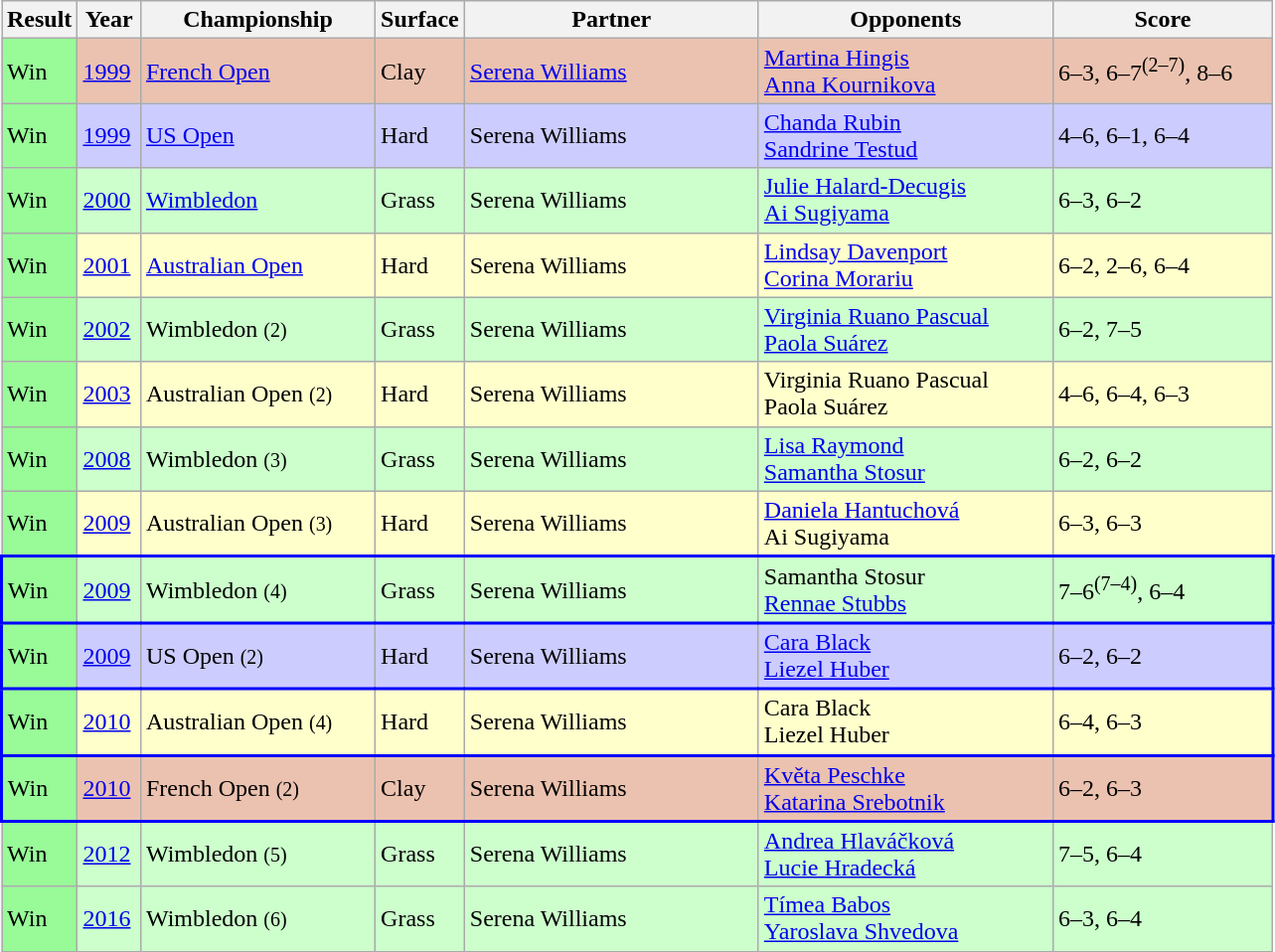<table class="sortable wikitable">
<tr>
<th style="width:40px">Result</th>
<th style="width:35px">Year</th>
<th style="width:150px">Championship</th>
<th style="width:50px">Surface</th>
<th style="width:190px">Partner</th>
<th style="width:190px">Opponents</th>
<th style="width:140px" class="unsortable">Score</th>
</tr>
<tr style="background:#ebc2af;">
<td style="background:#98fb98;">Win</td>
<td><a href='#'>1999</a></td>
<td><a href='#'>French Open</a></td>
<td>Clay</td>
<td> <a href='#'>Serena Williams</a></td>
<td> <a href='#'>Martina Hingis</a><br> <a href='#'>Anna Kournikova</a></td>
<td>6–3, 6–7<sup>(2–7)</sup>, 8–6</td>
</tr>
<tr style="background:#ccf;">
<td style="background:#98fb98;">Win</td>
<td><a href='#'>1999</a></td>
<td><a href='#'>US Open</a></td>
<td>Hard</td>
<td> Serena Williams</td>
<td> <a href='#'>Chanda Rubin</a><br> <a href='#'>Sandrine Testud</a></td>
<td>4–6, 6–1, 6–4</td>
</tr>
<tr style="background:#cfc;">
<td style="background:#98fb98;">Win</td>
<td><a href='#'>2000</a></td>
<td><a href='#'>Wimbledon</a></td>
<td>Grass</td>
<td> Serena Williams</td>
<td> <a href='#'>Julie Halard-Decugis</a><br> <a href='#'>Ai Sugiyama</a></td>
<td>6–3, 6–2</td>
</tr>
<tr style="background:#ffc;">
<td style="background:#98fb98;">Win</td>
<td><a href='#'>2001</a></td>
<td><a href='#'>Australian Open</a></td>
<td>Hard</td>
<td> Serena Williams</td>
<td> <a href='#'>Lindsay Davenport</a><br> <a href='#'>Corina Morariu</a></td>
<td>6–2, 2–6, 6–4</td>
</tr>
<tr style="background:#cfc;">
<td style="background:#98fb98;">Win</td>
<td><a href='#'>2002</a></td>
<td>Wimbledon <small>(2)</small></td>
<td>Grass</td>
<td> Serena Williams</td>
<td> <a href='#'>Virginia Ruano Pascual</a><br> <a href='#'>Paola Suárez</a></td>
<td>6–2, 7–5</td>
</tr>
<tr style="background:#ffc;">
<td style="background:#98fb98;">Win</td>
<td><a href='#'>2003</a></td>
<td>Australian Open <small>(2)</small></td>
<td>Hard</td>
<td> Serena Williams</td>
<td> Virginia Ruano Pascual<br> Paola Suárez</td>
<td>4–6, 6–4, 6–3</td>
</tr>
<tr style="background:#cfc;">
<td style="background:#98fb98;">Win</td>
<td><a href='#'>2008</a></td>
<td>Wimbledon <small>(3)</small></td>
<td>Grass</td>
<td> Serena Williams</td>
<td> <a href='#'>Lisa Raymond</a><br> <a href='#'>Samantha Stosur</a></td>
<td>6–2, 6–2</td>
</tr>
<tr style="background:#ffc;">
<td style="background:#98fb98;">Win</td>
<td><a href='#'>2009</a></td>
<td>Australian Open <small>(3)</small></td>
<td>Hard</td>
<td> Serena Williams</td>
<td> <a href='#'>Daniela Hantuchová</a><br> Ai Sugiyama</td>
<td>6–3, 6–3</td>
</tr>
<tr style="border: 2px solid blue" bgcolor="#cfc">
<td style="background:#98fb98;">Win</td>
<td><a href='#'>2009</a></td>
<td>Wimbledon <small>(4)</small></td>
<td>Grass</td>
<td> Serena Williams</td>
<td> Samantha Stosur<br> <a href='#'>Rennae Stubbs</a></td>
<td>7–6<sup>(7–4)</sup>, 6–4</td>
</tr>
<tr style="border: 2px solid blue" bgcolor="#ccf">
<td style="background:#98fb98;">Win</td>
<td><a href='#'>2009</a></td>
<td>US Open <small>(2)</small></td>
<td>Hard</td>
<td> Serena Williams</td>
<td> <a href='#'>Cara Black</a><br> <a href='#'>Liezel Huber</a></td>
<td>6–2, 6–2</td>
</tr>
<tr style="border: 2px solid blue" bgcolor="#ffc">
<td style="background:#98fb98;">Win</td>
<td><a href='#'>2010</a></td>
<td>Australian Open <small>(4)</small></td>
<td>Hard</td>
<td> Serena Williams</td>
<td> Cara Black<br> Liezel Huber</td>
<td>6–4, 6–3</td>
</tr>
<tr style="border: 2px solid blue" bgcolor="#ebc2af">
<td style="background:#98fb98;">Win</td>
<td><a href='#'>2010</a></td>
<td>French Open <small>(2)</small></td>
<td>Clay</td>
<td> Serena Williams</td>
<td> <a href='#'>Květa Peschke</a><br> <a href='#'>Katarina Srebotnik</a></td>
<td>6–2, 6–3</td>
</tr>
<tr style="background:#cfc;">
<td style="background:#98fb98;">Win</td>
<td><a href='#'>2012</a></td>
<td>Wimbledon <small>(5)</small></td>
<td>Grass</td>
<td> Serena Williams</td>
<td> <a href='#'>Andrea Hlaváčková</a><br> <a href='#'>Lucie Hradecká</a></td>
<td>7–5, 6–4</td>
</tr>
<tr style="background:#cfc;">
<td style="background:#98fb98;">Win</td>
<td><a href='#'>2016</a></td>
<td>Wimbledon <small>(6)</small></td>
<td>Grass</td>
<td> Serena Williams</td>
<td> <a href='#'>Tímea Babos</a><br> <a href='#'>Yaroslava Shvedova</a></td>
<td>6–3, 6–4</td>
</tr>
</table>
